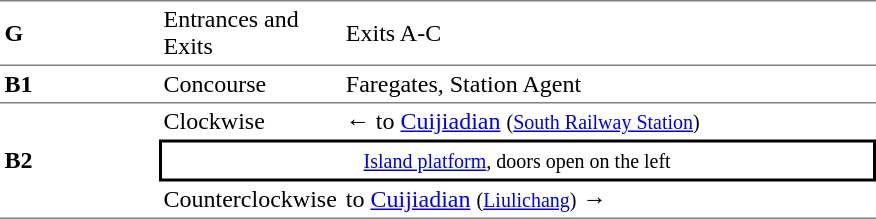<table cellspacing=0 cellpadding=3>
<tr>
<td style="border-top:solid 1px gray;border-bottom:solid 1px gray;" width=100><strong>G</strong></td>
<td style="border-top:solid 1px gray;border-bottom:solid 1px gray;" width=100>Entrances and Exits</td>
<td style="border-top:solid 1px gray;border-bottom:solid 1px gray;" width=350>Exits A-C</td>
</tr>
<tr>
<td style="border-top:solid 0px gray;border-bottom:solid 1px gray;" width=100><strong>B1</strong></td>
<td style="border-top:solid 0px gray;border-bottom:solid 1px gray;" width=100>Concourse</td>
<td style="border-top:solid 0px gray;border-bottom:solid 1px gray;" width=350>Faregates, Station Agent</td>
</tr>
<tr>
<td style="border-bottom:solid 1px gray;" rowspan=3><strong>B2</strong></td>
<td>Clockwise</td>
<td>←  to <a href='#'>Cuijiadian</a> <small>(<a href='#'>South Railway Station</a>)</small></td>
</tr>
<tr>
<td style="border-right:solid 2px black;border-left:solid 2px black;border-top:solid 2px black;border-bottom:solid 2px black;text-align:center;" colspan=2><small><a href='#'>Island platform</a>, doors open on the left</small></td>
</tr>
<tr>
<td style="border-bottom:solid 1px gray;">Counterclockwise</td>
<td style="border-bottom:solid 1px gray;">  to <a href='#'>Cuijiadian</a> <small>(<a href='#'>Liulichang</a>)</small> →</td>
</tr>
</table>
